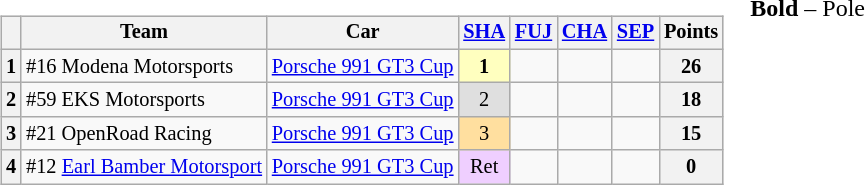<table>
<tr>
<td valign="top"><br><table class="wikitable" style="font-size:85%; text-align:center;">
<tr>
<th></th>
<th>Team</th>
<th>Car</th>
<th><a href='#'>SHA</a><br></th>
<th><a href='#'>FUJ</a><br></th>
<th><a href='#'>CHA</a><br></th>
<th><a href='#'>SEP</a><br></th>
<th>Points</th>
</tr>
<tr>
<th>1</th>
<td align=left> #16 Modena Motorsports</td>
<td align=left><a href='#'>Porsche 991 GT3 Cup</a></td>
<td style="background:#ffffbf;"><strong>1</strong></td>
<td></td>
<td></td>
<td></td>
<th>26</th>
</tr>
<tr>
<th>2</th>
<td align=left> #59 EKS Motorsports</td>
<td align=left><a href='#'>Porsche 991 GT3 Cup</a></td>
<td style="background:#dfdfdf;">2</td>
<td></td>
<td></td>
<td></td>
<th>18</th>
</tr>
<tr>
<th>3</th>
<td align=left> #21 OpenRoad Racing</td>
<td align=left><a href='#'>Porsche 991 GT3 Cup</a></td>
<td style="background:#ffdf9f;">3</td>
<td></td>
<td></td>
<td></td>
<th>15</th>
</tr>
<tr>
<th>4</th>
<td align=left> #12 <a href='#'>Earl Bamber Motorsport</a></td>
<td align=left><a href='#'>Porsche 991 GT3 Cup</a></td>
<td style="background:#efcfff;">Ret</td>
<td></td>
<td></td>
<td></td>
<th>0</th>
</tr>
</table>
</td>
<td valign="top"><br>
<span><strong>Bold</strong> – Pole<br></span></td>
</tr>
</table>
